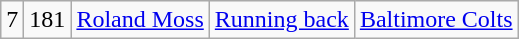<table class="wikitable" style="text-align:center">
<tr>
<td>7</td>
<td>181</td>
<td><a href='#'>Roland Moss</a></td>
<td><a href='#'>Running back</a></td>
<td><a href='#'>Baltimore Colts</a></td>
</tr>
</table>
